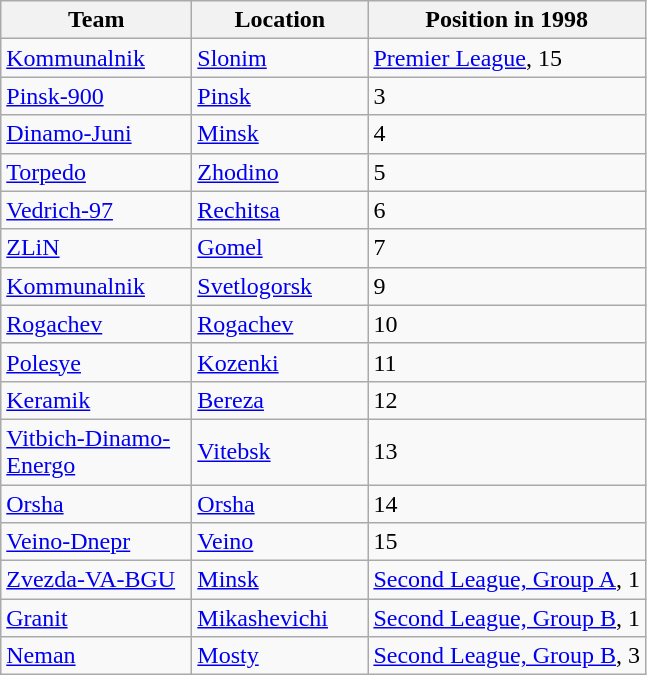<table class="wikitable sortable" style="text-align:left">
<tr>
<th width=120>Team</th>
<th width=110>Location</th>
<th data-sort-type="number">Position in 1998</th>
</tr>
<tr>
<td><a href='#'>Kommunalnik</a></td>
<td><a href='#'>Slonim</a></td>
<td><a href='#'>Premier League</a>, 15</td>
</tr>
<tr>
<td><a href='#'>Pinsk-900</a></td>
<td><a href='#'>Pinsk</a></td>
<td>3</td>
</tr>
<tr>
<td><a href='#'>Dinamo-Juni</a></td>
<td><a href='#'>Minsk</a></td>
<td>4</td>
</tr>
<tr>
<td><a href='#'>Torpedo</a></td>
<td><a href='#'>Zhodino</a></td>
<td>5</td>
</tr>
<tr>
<td><a href='#'>Vedrich-97</a></td>
<td><a href='#'>Rechitsa</a></td>
<td>6</td>
</tr>
<tr>
<td><a href='#'>ZLiN</a></td>
<td><a href='#'>Gomel</a></td>
<td>7</td>
</tr>
<tr>
<td><a href='#'>Kommunalnik</a></td>
<td><a href='#'>Svetlogorsk</a></td>
<td>9</td>
</tr>
<tr>
<td><a href='#'>Rogachev</a></td>
<td><a href='#'>Rogachev</a></td>
<td>10</td>
</tr>
<tr>
<td><a href='#'>Polesye</a></td>
<td><a href='#'>Kozenki</a></td>
<td>11</td>
</tr>
<tr>
<td><a href='#'>Keramik</a></td>
<td><a href='#'>Bereza</a></td>
<td>12</td>
</tr>
<tr>
<td><a href='#'>Vitbich-Dinamo-Energo</a></td>
<td><a href='#'>Vitebsk</a></td>
<td>13</td>
</tr>
<tr>
<td><a href='#'>Orsha</a></td>
<td><a href='#'>Orsha</a></td>
<td>14</td>
</tr>
<tr>
<td><a href='#'>Veino-Dnepr</a></td>
<td><a href='#'>Veino</a></td>
<td>15</td>
</tr>
<tr>
<td><a href='#'>Zvezda-VA-BGU</a></td>
<td><a href='#'>Minsk</a></td>
<td><a href='#'>Second League, Group A</a>, 1</td>
</tr>
<tr>
<td><a href='#'>Granit</a></td>
<td><a href='#'>Mikashevichi</a></td>
<td><a href='#'>Second League, Group B</a>, 1</td>
</tr>
<tr>
<td><a href='#'>Neman</a></td>
<td><a href='#'>Mosty</a></td>
<td><a href='#'>Second League, Group B</a>, 3</td>
</tr>
</table>
